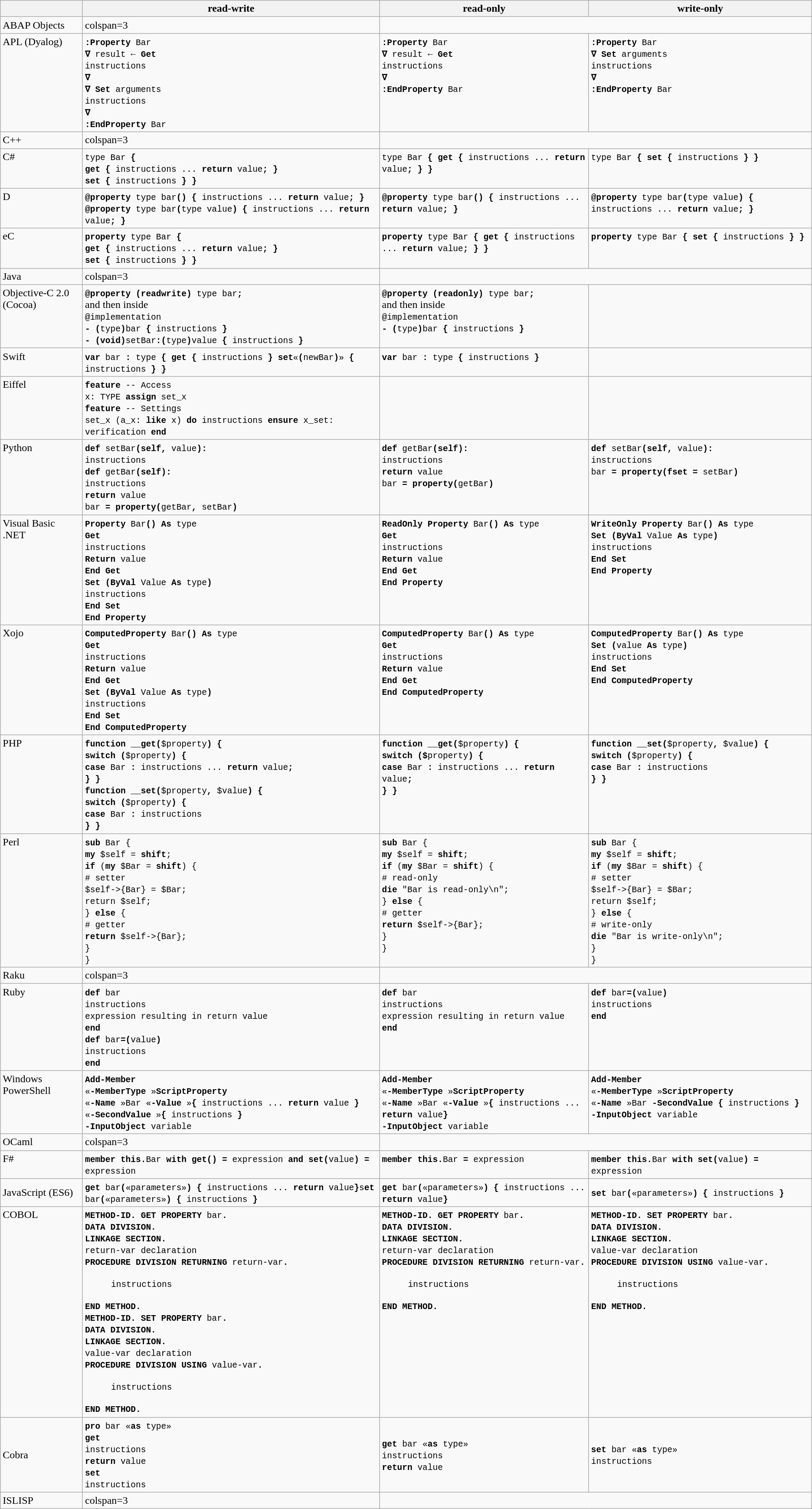<table class="wikitable">
<tr valign="top">
<th></th>
<th>read-write</th>
<th>read-only</th>
<th>write-only</th>
</tr>
<tr valign="top">
<td>ABAP Objects</td>
<td>colspan=3 </td>
</tr>
<tr valign="top">
<td>APL (Dyalog)</td>
<td><code><strong>:Property</strong> Bar</code><br><code><strong>∇</strong> result <strong>← Get</strong></code><br><code>instructions</code><br><code><strong>∇</strong></code><br><code><strong>∇ Set</strong> arguments</code><br><code>instructions</code><br><code><strong>∇</strong></code><br><code><strong>:EndProperty</strong> Bar</code></td>
<td><code><strong>:Property</strong> Bar</code><br><code><strong>∇</strong> result <strong>← Get</strong></code><br><code>instructions</code><br><code><strong>∇</strong></code><br><code><strong>:EndProperty</strong> Bar</code></td>
<td><code><strong>:Property</strong> Bar</code><br><code><strong>∇ Set</strong> arguments</code><br><code>instructions</code><br><code><strong>∇</strong></code><br><code><strong>:EndProperty</strong> Bar</code></td>
</tr>
<tr valign="top">
<td>C++</td>
<td>colspan=3 </td>
</tr>
<tr valign="top">
<td>C#</td>
<td><code>type Bar <strong>{<br>  get { </strong>instructions ... <strong>return </strong>value<strong>;</strong> <strong>}<br>  set { </strong>instructions<strong> } }</strong></code></td>
<td><code>type Bar <strong>{ get { </strong>instructions ... <strong>return </strong>value<strong>;</strong> <strong>} }</strong></code></td>
<td><code>type Bar <strong>{ set { </strong>instructions<strong> } }</strong></code></td>
</tr>
<tr valign="top">
<td>D</td>
<td><code><strong>@property</strong> type bar<strong>() { </strong>instructions ... <strong>return </strong>value<strong>;</strong> <strong>} <br> @property</strong> type bar<strong>(</strong>type value<strong>) { </strong>instructions ... <strong>return </strong>value<strong>;</strong> <strong>}</strong></code></td>
<td><code><strong>@property</strong> type bar<strong>() { </strong>instructions ... <strong>return </strong>value<strong>;</strong> <strong>}</strong></code></td>
<td><code><strong>@property</strong> type bar<strong>(</strong>type value<strong>) { </strong>instructions ... <strong>return </strong>value<strong>;</strong> <strong>}</strong></code></td>
</tr>
<tr valign="top">
<td>eC</td>
<td><code><strong>property</strong> type Bar <strong>{<br>  get { </strong>instructions ... <strong>return </strong>value<strong>;</strong> <strong>}<br>  set { </strong>instructions<strong> } }</strong></code></td>
<td><code><strong>property</strong> type Bar <strong>{ get { </strong>instructions ... <strong>return </strong>value<strong>;</strong> <strong>} }</strong></code></td>
<td><code><strong>property</strong> type Bar <strong>{ set { </strong>instructions<strong> } }</strong></code></td>
</tr>
<tr valign="top">
<td>Java</td>
<td>colspan=3 </td>
</tr>
<tr valign="top">
<td>Objective-C 2.0 (Cocoa)</td>
<td><code><strong>@property (readwrite)</strong> type bar<strong>;</strong> <br></code> and then inside <br><code>@implementation <br> <strong>- (</strong>type<strong>)</strong>bar<strong> { </strong>instructions<strong> }</strong> <br> <strong>- (void)</strong>setBar<strong>:(</strong>type<strong>)</strong>value<strong> { </strong>instructions<strong> }</strong></code></td>
<td><code><strong>@property (readonly)</strong> type bar<strong>;</strong> <br></code> and then inside <br><code>@implementation <br> <strong>- (</strong>type<strong>)</strong>bar<strong> { </strong>instructions<strong> }</strong></code></td>
<td></td>
</tr>
<tr valign="top">
<td>Swift</td>
<td><code><strong>var</strong> bar <strong>:</strong> type <strong>{ get { </strong>instructions<strong> } set</strong>«<strong>(</strong>newBar<strong>)</strong>»<strong> { </strong>instructions<strong> } }</strong></code></td>
<td><code><strong>var</strong> bar <strong>:</strong> type <strong>{ </strong>instructions<strong> }</strong></code></td>
<td></td>
</tr>
<tr valign="top">
<td>Eiffel</td>
<td><code><strong>feature</strong> -- Access <br>x: TYPE <strong>assign</strong> set_x<br> <strong>feature</strong> -- Settings <br> set_x (a_x: <strong>like</strong> x) <strong>do</strong> instructions <strong>ensure</strong> x_set: verification <strong>end</strong></code></td>
<td></td>
<td></td>
</tr>
<tr valign="top">
<td>Python</td>
<td><code><strong>def</strong> setBar<strong>(self, </strong>value<strong>):</strong> <br> instructions<strong><br>def</strong> getBar<strong>(self):<br> </strong>instructions<br> <strong>return</strong> value<br>bar<strong> = property(</strong>getBar<strong>,</strong> setBar<strong>)</strong></code></td>
<td><code><strong>def</strong> getBar<strong>(self):</strong> <br> instructions<br> <strong>return</strong> value<br>bar<strong> = property(</strong>getBar<strong>)</strong></code></td>
<td><code><strong>def</strong> setBar<strong>(self, </strong>value<strong>): </strong><br> instructions<br>bar<strong> = property(fset = </strong>setBar<strong>)</strong></code></td>
</tr>
<tr valign="top">
<td>Visual Basic .NET</td>
<td><code><strong>Property </strong>Bar<strong>() As </strong>type<br><strong>Get<br></strong>instructions<br><strong>Return</strong> value<br><strong>End Get<br>Set (ByVal </strong>Value<strong> As </strong>type<strong>)</strong><br>instructions<strong><br>End Set<br>End Property</strong></code></td>
<td><code><strong>ReadOnly Property </strong>Bar<strong>() As </strong>type<br><strong>Get<br></strong>instructions<br><strong>Return</strong> value<br><strong>End Get<br>End Property</strong></code></td>
<td><code><strong>WriteOnly Property </strong>Bar<strong>() As </strong>type<br><strong>Set (ByVal </strong>Value<strong> As </strong>type<strong>)</strong><br>instructions<br><strong>End Set<br>End Property</strong></code></td>
</tr>
<tr valign="top">
<td>Xojo</td>
<td><code><strong>ComputedProperty </strong>Bar<strong>() As </strong>type<br><strong>Get<br></strong>instructions<br><strong>Return</strong> value<br><strong>End Get<br>Set (ByVal </strong>Value<strong> As </strong>type<strong>)</strong><br>instructions<strong><br>End Set<br>End ComputedProperty</strong></code></td>
<td><code><strong>ComputedProperty </strong>Bar<strong>() As </strong>type<br><strong>Get<br></strong>instructions<br><strong>Return</strong> value<br><strong>End Get<br>End ComputedProperty</strong></code></td>
<td><code><strong>ComputedProperty </strong>Bar<strong>() As </strong>type<br><strong>Set (</strong>value<strong> As </strong>type<strong>)</strong><br>instructions<br><strong>End Set<br>End ComputedProperty</strong></code></td>
</tr>
<tr valign="top">
<td>PHP</td>
<td><code><strong>function __get(</strong>$property<strong>) {<br> switch (</strong>$property<strong>) {<br> case </strong>Bar<strong> : </strong>instructions ... <strong>return</strong> value<strong>;<br> } }<br>function __set(</strong>$property<strong>, </strong>$value<strong>) {<br> switch (</strong>$property<strong>) {<br> case </strong>Bar<strong> : </strong>instructions<strong><br> } }</strong></code></td>
<td><code><strong>function __get(</strong>$property<strong>) {<br> switch ($</strong>property<strong>) {<br> case </strong>Bar<strong> : </strong>instructions ... <strong>return</strong> value<strong>;<br> } }</strong></code></td>
<td><code><strong>function __set(</strong>$property<strong>, </strong>$value<strong>) {<br> switch (</strong>$property<strong>) {<br> case </strong>Bar<strong> : </strong>instructions<strong><br> } }</strong></code></td>
</tr>
<tr valign="top">
<td>Perl</td>
<td><code><strong>sub</strong> Bar {<br>   <strong>my</strong> $self = <strong>shift</strong>;<br>   <strong>if</strong> (<strong>my</strong> $Bar = <strong>shift</strong>) {<br>        # setter<br>        $self->{Bar} = $Bar;<br>        return $self;<br>  } <strong>else</strong> {<br>        # getter<br>        <strong>return</strong> $self->{Bar};    <br>   }<br>}</code></td>
<td><code><strong>sub</strong> Bar {<br>   <strong>my</strong> $self = <strong>shift</strong>;<br>   <strong>if</strong> (<strong>my</strong> $Bar = <strong>shift</strong>) {<br>        # read-only<br>        <strong>die</strong> "Bar is read-only\n";<br>  } <strong>else</strong> {<br>        # getter<br>        <strong>return</strong> $self->{Bar};    <br>   }<br>}</code></td>
<td><code><strong>sub</strong> Bar {<br>   <strong>my</strong> $self = <strong>shift</strong>;<br>   <strong>if</strong> (<strong>my</strong> $Bar = <strong>shift</strong>) {<br>        # setter<br>        $self->{Bar} = $Bar;<br>        return $self;<br>  } <strong>else</strong> {<br>        # write-only<br>        <strong>die</strong> "Bar is write-only\n";  <br>   }<br>}</code></td>
</tr>
<tr valign="top">
<td>Raku</td>
<td>colspan=3 </td>
</tr>
<tr valign="top">
<td>Ruby</td>
<td><code><strong>def </strong>bar <br> instructions <br> expression resulting in return value <br> <strong>end</strong> <br> <strong>def </strong>bar<strong>=(</strong>value<strong>)</strong> <br> instructions <br> <strong>end</strong></code></td>
<td><code><strong>def </strong>bar <br> instructions <br> expression resulting in return value <br> <strong>end</strong></code></td>
<td><code><strong>def </strong>bar<strong>=(</strong>value<strong>)</strong> <br> instructions <br> <strong>end</strong></code></td>
</tr>
<tr valign="top">
<td>Windows PowerShell</td>
<td><code><strong>Add-Member </strong><br>«<strong>-MemberType </strong>»<strong>ScriptProperty </strong><br>«<strong>-Name </strong>»Bar «<strong>-Value </strong>»<strong>{</strong> instructions ... <strong>return</strong> value<strong> }</strong> <br>«<strong>-SecondValue </strong>»<strong>{</strong> instructions <strong>}</strong> <br><strong>-InputObject </strong>variable</code></td>
<td><code><strong>Add-Member </strong><br>«<strong>-MemberType </strong>»<strong>ScriptProperty </strong><br>«<strong>-Name </strong>»Bar «<strong>-Value </strong>»<strong>{</strong> instructions ... <strong>return</strong> value<strong>}</strong> <br><strong>-InputObject </strong>variable</code></td>
<td><code><strong>Add-Member </strong><br>«<strong>-MemberType </strong>»<strong>ScriptProperty </strong><br>«<strong>-Name </strong>»Bar <strong>-SecondValue {</strong> instructions <strong>}</strong> <br><strong>-InputObject </strong>variable</code></td>
</tr>
<tr valign="top">
<td>OCaml</td>
<td>colspan=3 </td>
</tr>
<tr valign="top">
<td>F#</td>
<td><code><strong>member this.</strong>Bar <strong>with get() =</strong> expression <strong>and set(</strong>value<strong>) =</strong> expression</code></td>
<td><code><strong>member this.</strong>Bar <strong>=</strong> expression</code></td>
<td><code><strong>member this.</strong>Bar <strong>with set(</strong>value<strong>) =</strong> expression</code></td>
</tr>
<tr>
<td>JavaScript (ES6)</td>
<td><code><strong>get</strong> bar<strong>(</strong>«parameters»<strong>)</strong> <strong>{</strong> instructions ... <strong>return </strong>value<strong>}</strong>s<strong>et </strong>bar<strong>(</strong>«parameters»<strong>) { </strong>instructions <strong>} </strong></code></td>
<td><strong><code>get</code></strong><code> bar<strong>(</strong>«parameters»<strong>)</strong> <strong>{</strong> instructions ... <strong>return </strong>value<strong>}</strong></code></td>
<td><code><strong>set </strong>bar<strong>(</strong>«parameters»<strong>) { </strong>instructions <strong>}</strong></code></td>
</tr>
<tr valign="top">
<td>COBOL</td>
<td><code><strong>METHOD-ID. GET PROPERTY</strong> bar<strong>.</strong><br><strong>DATA DIVISION.</strong><br><strong>LINKAGE SECTION.</strong><br>return-var declaration<br><strong>PROCEDURE DIVISION RETURNING</strong> return-var<strong>.</strong></code><br><ul><code>instructions</code></ul>
<code><strong>END METHOD.</strong><br><strong>METHOD-ID. SET PROPERTY</strong> bar<strong>.</strong><br><strong>DATA DIVISION.</strong><br><strong>LINKAGE SECTION.</strong><br>value-var declaration<br><strong>PROCEDURE DIVISION USING</strong> value-var<strong>.</strong></code>
<ul><code>instructions</code></ul>
<code><strong>END METHOD.</strong></code></td>
<td><code><strong>METHOD-ID. GET PROPERTY</strong> bar<strong>.</strong><br><strong>DATA DIVISION.</strong><br><strong>LINKAGE SECTION.</strong><br>return-var declaration<br><strong>PROCEDURE DIVISION RETURNING</strong> return-var<strong>.</strong></code><br><ul><code>instructions</code></ul>
<code><strong>END METHOD.</strong></code></td>
<td><code><strong>METHOD-ID. SET PROPERTY</strong> bar<strong>.</strong><br><strong>DATA DIVISION.</strong><br><strong>LINKAGE SECTION.</strong><br>value-var declaration<br><strong>PROCEDURE DIVISION USING</strong> value-var<strong>.</strong></code><br><ul><code>instructions</code></ul>
<code><strong>END METHOD.</strong></code></td>
</tr>
<tr>
<td>Cobra</td>
<td><code><strong>pro</strong> bar «<strong>as</strong> type»<br> <strong>get</strong><br> instructions<br> <strong>return</strong> value<br> <strong>set</strong><br> instructions</code></td>
<td><code><strong>get</strong> bar «<strong>as</strong> type»<br> instructions<br> <strong>return</strong> value</code></td>
<td><code><strong>set</strong> bar «<strong>as</strong> type»<br> instructions</code></td>
</tr>
<tr valign="top">
<td>ISLISP</td>
<td>colspan=3 </td>
</tr>
</table>
